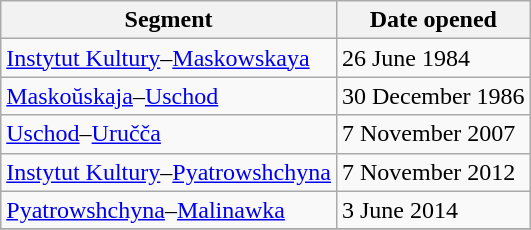<table class="wikitable" style="border-collapse: collapse; text-align: left;">
<tr>
<th>Segment</th>
<th>Date opened</th>
</tr>
<tr>
<td style="text-align: left;"><a href='#'>Instytut Kultury</a>–<a href='#'>Maskowskaya</a></td>
<td>26 June 1984</td>
</tr>
<tr>
<td style="text-align: left;"><a href='#'>Maskoŭskaja</a>–<a href='#'>Uschod</a></td>
<td>30 December 1986</td>
</tr>
<tr>
<td style="text-align: left;"><a href='#'>Uschod</a>–<a href='#'>Uručča</a></td>
<td>7 November 2007</td>
</tr>
<tr>
<td style="text-align: left;"><a href='#'>Instytut Kultury</a>–<a href='#'>Pyatrowshchyna</a></td>
<td>7 November 2012</td>
</tr>
<tr>
<td><a href='#'>Pyatrowshchyna</a>–<a href='#'>Malinawka</a></td>
<td>3 June 2014</td>
</tr>
<tr>
</tr>
</table>
